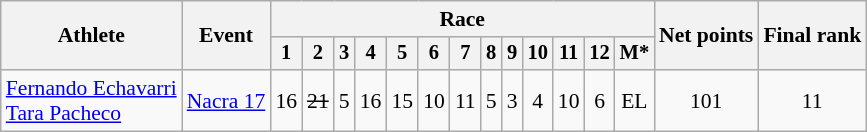<table class="wikitable" style="font-size:90%">
<tr>
<th rowspan="2">Athlete</th>
<th rowspan="2">Event</th>
<th colspan=13>Race</th>
<th rowspan=2>Net points</th>
<th rowspan=2>Final rank</th>
</tr>
<tr style="font-size:95%">
<th>1</th>
<th>2</th>
<th>3</th>
<th>4</th>
<th>5</th>
<th>6</th>
<th>7</th>
<th>8</th>
<th>9</th>
<th>10</th>
<th>11</th>
<th>12</th>
<th>M*</th>
</tr>
<tr align=center>
<td align=left><a href='#'>Fernando Echavarri</a><br><a href='#'>Tara Pacheco</a></td>
<td align=left><a href='#'>Nacra 17</a></td>
<td>16</td>
<td><s>21</s></td>
<td>5</td>
<td>16</td>
<td>15</td>
<td>10</td>
<td>11</td>
<td>5</td>
<td>3</td>
<td>4</td>
<td>10</td>
<td>6</td>
<td>EL</td>
<td>101</td>
<td>11</td>
</tr>
</table>
